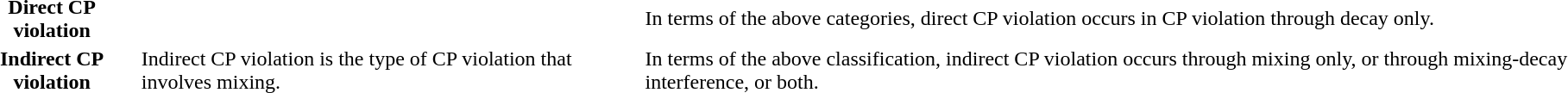<table>
<tr>
<th>Direct CP violation</th>
<td></td>
<td>In terms of the above categories, direct CP violation occurs in CP violation through decay only.</td>
</tr>
<tr>
<th>Indirect CP violation</th>
<td>Indirect CP violation is the type of CP violation that involves mixing.</td>
<td>In terms of the above classification, indirect CP violation occurs through mixing only, or through mixing-decay interference, or both.</td>
</tr>
</table>
